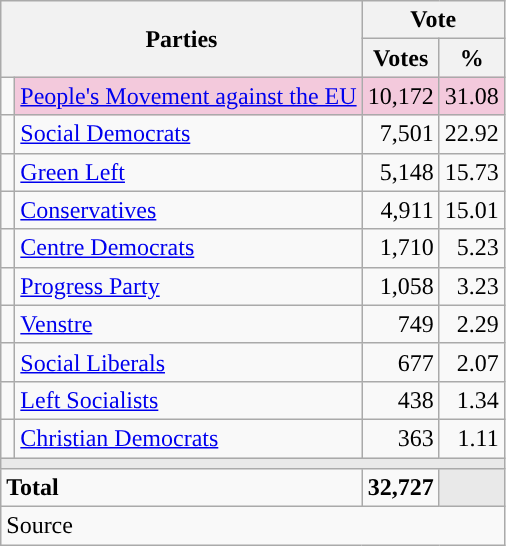<table class="wikitable" style="text-align:right;">
<tr>
<th style="text-align:centre;" rowspan="2" colspan="2" width="225">Parties</th>
<th colspan="3">Vote</th>
</tr>
<tr>
<th width="15">Votes</th>
<th width="15">%</th>
</tr>
<tr>
<td width="2" style="color:inherit;background:"></td>
<td bgcolor=#f3c9dc   align="left"><a href='#'>People's Movement against the EU</a></td>
<td bgcolor=#f3c9dc>10,172</td>
<td bgcolor=#f3c9dc>31.08</td>
</tr>
<tr>
<td width="2" style="color:inherit;background:"></td>
<td align="left"><a href='#'>Social Democrats</a></td>
<td>7,501</td>
<td>22.92</td>
</tr>
<tr>
<td width="2" style="color:inherit;background:"></td>
<td align="left"><a href='#'>Green Left</a></td>
<td>5,148</td>
<td>15.73</td>
</tr>
<tr>
<td width="2" style="color:inherit;background:"></td>
<td align="left"><a href='#'>Conservatives</a></td>
<td>4,911</td>
<td>15.01</td>
</tr>
<tr>
<td width="2" style="color:inherit;background:"></td>
<td align="left"><a href='#'>Centre Democrats</a></td>
<td>1,710</td>
<td>5.23</td>
</tr>
<tr>
<td width="2" style="color:inherit;background:"></td>
<td align="left"><a href='#'>Progress Party</a></td>
<td>1,058</td>
<td>3.23</td>
</tr>
<tr>
<td width="2" style="color:inherit;background:"></td>
<td align="left"><a href='#'>Venstre</a></td>
<td>749</td>
<td>2.29</td>
</tr>
<tr>
<td width="2" style="color:inherit;background:"></td>
<td align="left"><a href='#'>Social Liberals</a></td>
<td>677</td>
<td>2.07</td>
</tr>
<tr>
<td width="2" style="color:inherit;background:"></td>
<td align="left"><a href='#'>Left Socialists</a></td>
<td>438</td>
<td>1.34</td>
</tr>
<tr>
<td width="2" style="color:inherit;background:"></td>
<td align="left"><a href='#'>Christian Democrats</a></td>
<td>363</td>
<td>1.11</td>
</tr>
<tr>
<td colspan="7" bgcolor="#E9E9E9"></td>
</tr>
<tr>
<td align="left" colspan="2"><strong>Total</strong></td>
<td><strong>32,727</strong></td>
<td bgcolor="#E9E9E9" colspan="2"></td>
</tr>
<tr>
<td align="left" colspan="6">Source</td>
</tr>
</table>
